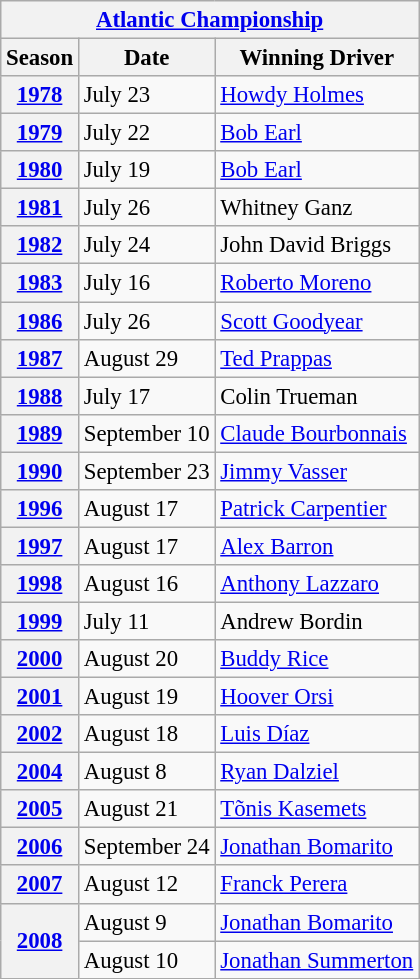<table class="wikitable" style="font-size: 95%;">
<tr>
<th colspan=3><a href='#'>Atlantic Championship</a></th>
</tr>
<tr>
<th>Season</th>
<th>Date</th>
<th>Winning Driver</th>
</tr>
<tr>
<th><a href='#'>1978</a></th>
<td>July 23</td>
<td> <a href='#'>Howdy Holmes</a></td>
</tr>
<tr>
<th><a href='#'>1979</a></th>
<td>July 22</td>
<td> <a href='#'>Bob Earl</a></td>
</tr>
<tr>
<th><a href='#'>1980</a></th>
<td>July 19</td>
<td> <a href='#'>Bob Earl</a></td>
</tr>
<tr>
<th><a href='#'>1981</a></th>
<td>July 26</td>
<td> Whitney Ganz</td>
</tr>
<tr>
<th><a href='#'>1982</a></th>
<td>July 24</td>
<td> John David Briggs</td>
</tr>
<tr>
<th><a href='#'>1983</a></th>
<td>July 16</td>
<td> <a href='#'>Roberto Moreno</a></td>
</tr>
<tr>
<th><a href='#'>1986</a></th>
<td>July 26</td>
<td> <a href='#'>Scott Goodyear</a></td>
</tr>
<tr>
<th><a href='#'>1987</a></th>
<td>August 29</td>
<td> <a href='#'>Ted Prappas</a></td>
</tr>
<tr>
<th><a href='#'>1988</a></th>
<td>July 17</td>
<td> Colin Trueman</td>
</tr>
<tr>
<th><a href='#'>1989</a></th>
<td>September 10</td>
<td> <a href='#'>Claude Bourbonnais</a></td>
</tr>
<tr>
<th><a href='#'>1990</a></th>
<td>September 23</td>
<td> <a href='#'>Jimmy Vasser</a></td>
</tr>
<tr>
<th><a href='#'>1996</a></th>
<td>August 17</td>
<td> <a href='#'>Patrick Carpentier</a></td>
</tr>
<tr>
<th><a href='#'>1997</a></th>
<td>August 17</td>
<td> <a href='#'>Alex Barron</a></td>
</tr>
<tr>
<th><a href='#'>1998</a></th>
<td>August 16</td>
<td> <a href='#'>Anthony Lazzaro</a></td>
</tr>
<tr>
<th><a href='#'>1999</a></th>
<td>July 11</td>
<td> Andrew Bordin</td>
</tr>
<tr>
<th><a href='#'>2000</a></th>
<td>August 20</td>
<td> <a href='#'>Buddy Rice</a></td>
</tr>
<tr>
<th><a href='#'>2001</a></th>
<td>August 19</td>
<td> <a href='#'>Hoover Orsi</a></td>
</tr>
<tr>
<th><a href='#'>2002</a></th>
<td>August 18</td>
<td> <a href='#'>Luis Díaz</a></td>
</tr>
<tr>
<th><a href='#'>2004</a></th>
<td>August 8</td>
<td> <a href='#'>Ryan Dalziel</a></td>
</tr>
<tr>
<th><a href='#'>2005</a></th>
<td>August 21</td>
<td> <a href='#'>Tõnis Kasemets</a></td>
</tr>
<tr>
<th><a href='#'>2006</a></th>
<td>September 24</td>
<td> <a href='#'>Jonathan Bomarito</a></td>
</tr>
<tr>
<th><a href='#'>2007</a></th>
<td>August 12</td>
<td> <a href='#'>Franck Perera</a></td>
</tr>
<tr>
<th rowspan="2"><a href='#'>2008</a></th>
<td>August 9</td>
<td> <a href='#'>Jonathan Bomarito</a></td>
</tr>
<tr>
<td>August 10</td>
<td> <a href='#'>Jonathan Summerton</a></td>
</tr>
</table>
